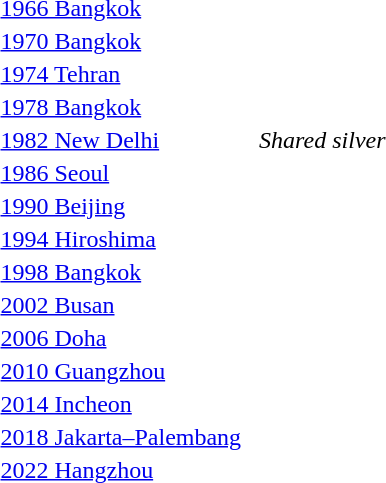<table>
<tr>
<td><a href='#'>1966 Bangkok</a></td>
<td></td>
<td></td>
<td></td>
</tr>
<tr>
<td><a href='#'>1970 Bangkok</a></td>
<td></td>
<td></td>
<td></td>
</tr>
<tr>
<td><a href='#'>1974 Tehran</a></td>
<td></td>
<td></td>
<td></td>
</tr>
<tr>
<td><a href='#'>1978 Bangkok</a></td>
<td></td>
<td></td>
<td></td>
</tr>
<tr>
<td rowspan=2><a href='#'>1982 New Delhi</a></td>
<td rowspan=2></td>
<td></td>
<td rowspan=2><em>Shared silver</em></td>
</tr>
<tr>
<td></td>
</tr>
<tr>
<td><a href='#'>1986 Seoul</a></td>
<td></td>
<td></td>
<td></td>
</tr>
<tr>
<td><a href='#'>1990 Beijing</a></td>
<td></td>
<td></td>
<td></td>
</tr>
<tr>
<td><a href='#'>1994 Hiroshima</a></td>
<td></td>
<td></td>
<td></td>
</tr>
<tr>
<td><a href='#'>1998 Bangkok</a></td>
<td></td>
<td></td>
<td></td>
</tr>
<tr>
<td><a href='#'>2002 Busan</a></td>
<td></td>
<td></td>
<td></td>
</tr>
<tr>
<td><a href='#'>2006 Doha</a></td>
<td></td>
<td></td>
<td></td>
</tr>
<tr>
<td><a href='#'>2010 Guangzhou</a></td>
<td></td>
<td></td>
<td></td>
</tr>
<tr>
<td><a href='#'>2014 Incheon</a></td>
<td></td>
<td></td>
<td></td>
</tr>
<tr>
<td><a href='#'>2018 Jakarta–Palembang</a></td>
<td></td>
<td></td>
<td></td>
</tr>
<tr>
<td><a href='#'>2022 Hangzhou</a></td>
<td></td>
<td></td>
<td></td>
</tr>
</table>
